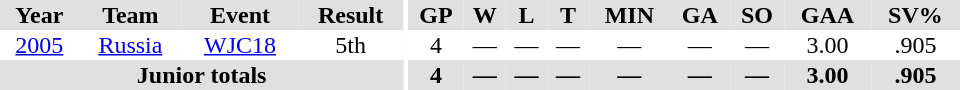<table border="0" cellpadding="1" cellspacing="0" ID="Table3" style="text-align:center; width:40em">
<tr ALIGN="center" bgcolor="#e0e0e0">
<th>Year</th>
<th>Team</th>
<th>Event</th>
<th>Result</th>
<th rowspan="99" bgcolor="#ffffff"></th>
<th>GP</th>
<th>W</th>
<th>L</th>
<th>T</th>
<th>MIN</th>
<th>GA</th>
<th>SO</th>
<th>GAA</th>
<th>SV%</th>
</tr>
<tr ALIGN="center">
<td><a href='#'>2005</a></td>
<td><a href='#'>Russia</a></td>
<td><a href='#'>WJC18</a></td>
<td>5th</td>
<td>4</td>
<td>—</td>
<td>—</td>
<td>—</td>
<td>—</td>
<td>—</td>
<td>—</td>
<td>3.00</td>
<td>.905</td>
</tr>
<tr ALIGN="center" bgcolor="#e0e0e0">
<th colspan=4>Junior totals</th>
<th>4</th>
<th>—</th>
<th>—</th>
<th>—</th>
<th>—</th>
<th>—</th>
<th>—</th>
<th>3.00</th>
<th>.905</th>
</tr>
</table>
